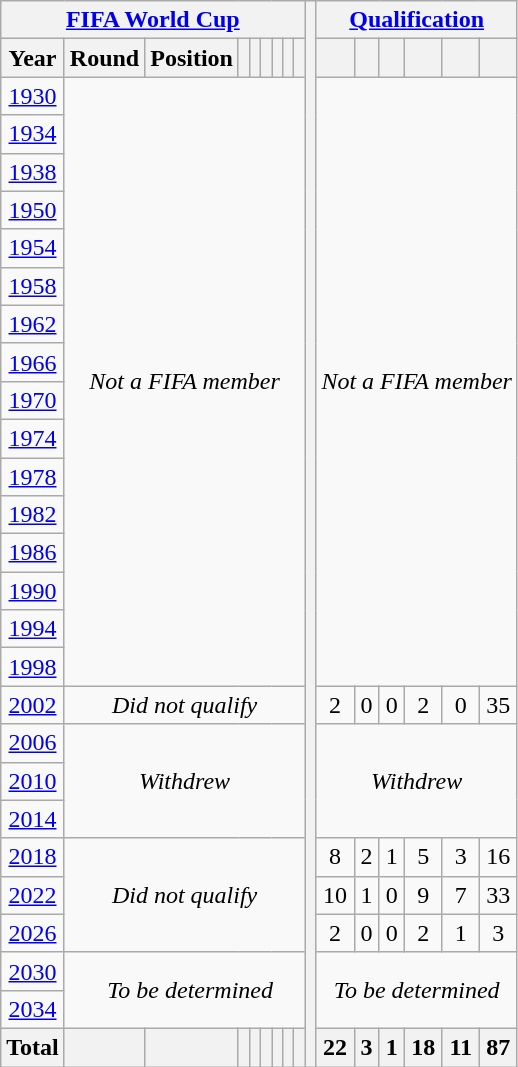<table class="wikitable" style="text-align: center;">
<tr>
<th colspan="9"><a href='#'>FIFA World Cup</a></th>
<th rowspan="39"></th>
<th colspan="6"><a href='#'>Qualification</a></th>
</tr>
<tr>
<th>Year</th>
<th>Round</th>
<th>Position</th>
<th></th>
<th></th>
<th></th>
<th></th>
<th></th>
<th></th>
<th></th>
<th></th>
<th></th>
<th></th>
<th></th>
<th></th>
</tr>
<tr>
<td> <a href='#'>1930</a></td>
<td rowspan="16" colspan="8"><em>Not a FIFA member</em></td>
<td rowspan="16" colspan="6"><em>Not a FIFA member</em></td>
</tr>
<tr>
<td> <a href='#'>1934</a></td>
</tr>
<tr>
<td> <a href='#'>1938</a></td>
</tr>
<tr>
<td> <a href='#'>1950</a></td>
</tr>
<tr>
<td> <a href='#'>1954</a></td>
</tr>
<tr>
<td> <a href='#'>1958</a></td>
</tr>
<tr>
<td> <a href='#'>1962</a></td>
</tr>
<tr>
<td> <a href='#'>1966</a></td>
</tr>
<tr>
<td> <a href='#'>1970</a></td>
</tr>
<tr>
<td> <a href='#'>1974</a></td>
</tr>
<tr>
<td> <a href='#'>1978</a></td>
</tr>
<tr>
<td> <a href='#'>1982</a></td>
</tr>
<tr>
<td> <a href='#'>1986</a></td>
</tr>
<tr>
<td> <a href='#'>1990</a></td>
</tr>
<tr>
<td> <a href='#'>1994</a></td>
</tr>
<tr>
<td> <a href='#'>1998</a></td>
</tr>
<tr>
<td> <a href='#'>2002</a></td>
<td colspan="8"><em>Did not qualify</em></td>
<td>2</td>
<td>0</td>
<td>0</td>
<td>2</td>
<td>0</td>
<td>35</td>
</tr>
<tr>
<td> <a href='#'>2006</a></td>
<td colspan="8" rowspan="3"><em>Withdrew</em></td>
<td colspan="8" rowspan="3"><em>Withdrew</em></td>
</tr>
<tr>
<td> <a href='#'>2010</a></td>
</tr>
<tr>
<td> <a href='#'>2014</a></td>
</tr>
<tr>
<td> <a href='#'>2018</a></td>
<td colspan="8" rowspan="3"><em>Did not qualify</em></td>
<td>8</td>
<td>2</td>
<td>1</td>
<td>5</td>
<td>3</td>
<td>16</td>
</tr>
<tr>
<td> <a href='#'>2022</a></td>
<td>10</td>
<td>1</td>
<td>0</td>
<td>9</td>
<td>7</td>
<td>33</td>
</tr>
<tr>
<td> <a href='#'>2026</a></td>
<td>2</td>
<td>0</td>
<td>0</td>
<td>2</td>
<td>1</td>
<td>3</td>
</tr>
<tr>
<td> <a href='#'>2030</a></td>
<td colspan="9" rowspan="2"><em>To be determined</em></td>
<td colspan="9" rowspan="2"><em>To be determined</em></td>
</tr>
<tr>
<td> <a href='#'>2034</a></td>
</tr>
<tr>
<th>Total</th>
<th></th>
<th></th>
<th></th>
<th></th>
<th></th>
<th></th>
<th></th>
<th></th>
<th>22</th>
<th>3</th>
<th>1</th>
<th>18</th>
<th>11</th>
<th>87</th>
</tr>
</table>
